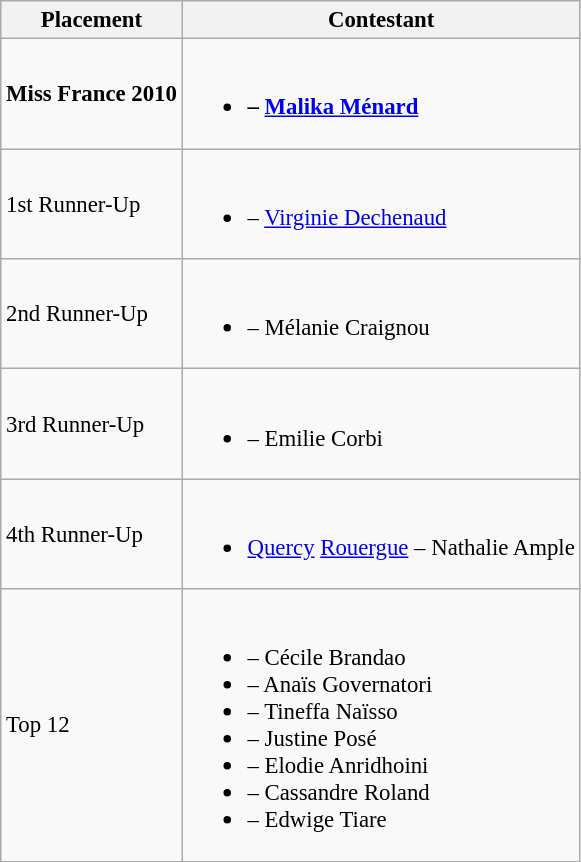<table class="wikitable sortable" style="font-size: 95%;">
<tr>
<th>Placement</th>
<th>Contestant</th>
</tr>
<tr>
<td><strong>Miss France 2010</strong></td>
<td><br><ul><li><strong> – <a href='#'>Malika Ménard</a></strong></li></ul></td>
</tr>
<tr>
<td>1st Runner-Up</td>
<td><br><ul><li> – <a href='#'>Virginie Dechenaud</a></li></ul></td>
</tr>
<tr>
<td>2nd Runner-Up</td>
<td><br><ul><li> – Mélanie Craignou</li></ul></td>
</tr>
<tr>
<td>3rd Runner-Up</td>
<td><br><ul><li> – Emilie Corbi</li></ul></td>
</tr>
<tr>
<td>4th Runner-Up</td>
<td><br><ul><li> <a href='#'>Quercy</a> <a href='#'>Rouergue</a> – Nathalie Ample</li></ul></td>
</tr>
<tr>
<td>Top 12</td>
<td><br><ul><li> – Cécile Brandao</li><li> – Anaïs Governatori</li><li> – Tineffa Naïsso</li><li> – Justine Posé</li><li> – Elodie Anridhoini</li><li> – Cassandre Roland</li><li> – Edwige Tiare</li></ul></td>
</tr>
</table>
